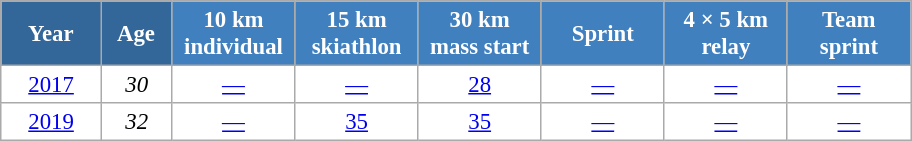<table class="wikitable" style="font-size:95%; text-align:center; border:grey solid 1px; border-collapse:collapse; background:#ffffff;">
<tr>
<th style="background-color:#369; color:white; width:60px;"> Year </th>
<th style="background-color:#369; color:white; width:40px;"> Age </th>
<th style="background-color:#4180be; color:white; width:75px;"> 10 km <br> individual </th>
<th style="background-color:#4180be; color:white; width:75px;"> 15 km <br> skiathlon </th>
<th style="background-color:#4180be; color:white; width:75px;"> 30 km <br> mass start </th>
<th style="background-color:#4180be; color:white; width:75px;"> Sprint </th>
<th style="background-color:#4180be; color:white; width:75px;"> 4 × 5 km <br> relay </th>
<th style="background-color:#4180be; color:white; width:75px;"> Team <br> sprint </th>
</tr>
<tr>
<td><a href='#'>2017</a></td>
<td><em>30</em></td>
<td><a href='#'>—</a></td>
<td><a href='#'>—</a></td>
<td><a href='#'>28</a></td>
<td><a href='#'>—</a></td>
<td><a href='#'>—</a></td>
<td><a href='#'>—</a></td>
</tr>
<tr>
<td><a href='#'>2019</a></td>
<td><em>32</em></td>
<td><a href='#'>—</a></td>
<td><a href='#'>35</a></td>
<td><a href='#'>35</a></td>
<td><a href='#'>—</a></td>
<td><a href='#'>—</a></td>
<td><a href='#'>—</a></td>
</tr>
</table>
